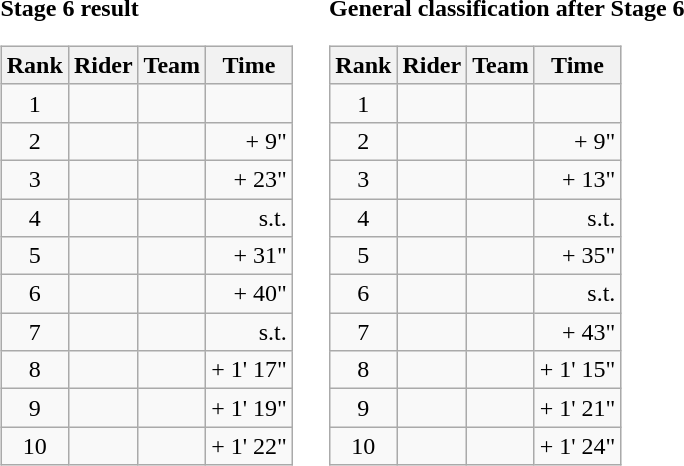<table>
<tr>
<td><strong>Stage 6 result</strong><br><table class="wikitable">
<tr>
<th scope="col">Rank</th>
<th scope="col">Rider</th>
<th scope="col">Team</th>
<th scope="col">Time</th>
</tr>
<tr>
<td style="text-align:center;">1</td>
<td></td>
<td></td>
<td style="text-align:right;"></td>
</tr>
<tr>
<td style="text-align:center;">2</td>
<td></td>
<td></td>
<td style="text-align:right;">+ 9"</td>
</tr>
<tr>
<td style="text-align:center;">3</td>
<td></td>
<td></td>
<td style="text-align:right;">+ 23"</td>
</tr>
<tr>
<td style="text-align:center;">4</td>
<td></td>
<td></td>
<td style="text-align:right;">s.t.</td>
</tr>
<tr>
<td style="text-align:center;">5</td>
<td></td>
<td></td>
<td style="text-align:right;">+ 31"</td>
</tr>
<tr>
<td style="text-align:center;">6</td>
<td></td>
<td></td>
<td style="text-align:right;">+ 40"</td>
</tr>
<tr>
<td style="text-align:center;">7</td>
<td></td>
<td></td>
<td style="text-align:right;">s.t.</td>
</tr>
<tr>
<td style="text-align:center;">8</td>
<td></td>
<td></td>
<td style="text-align:right;">+ 1' 17"</td>
</tr>
<tr>
<td style="text-align:center;">9</td>
<td></td>
<td></td>
<td style="text-align:right;">+ 1' 19"</td>
</tr>
<tr>
<td style="text-align:center;">10</td>
<td></td>
<td></td>
<td style="text-align:right;">+ 1' 22"</td>
</tr>
</table>
</td>
<td></td>
<td><strong>General classification after Stage 6</strong><br><table class="wikitable">
<tr>
<th scope="col">Rank</th>
<th scope="col">Rider</th>
<th scope="col">Team</th>
<th scope="col">Time</th>
</tr>
<tr>
<td style="text-align:center;">1</td>
<td></td>
<td></td>
<td style="text-align:right;"></td>
</tr>
<tr>
<td style="text-align:center;">2</td>
<td></td>
<td></td>
<td style="text-align:right;">+ 9"</td>
</tr>
<tr>
<td style="text-align:center;">3</td>
<td></td>
<td></td>
<td style="text-align:right;">+ 13"</td>
</tr>
<tr>
<td style="text-align:center;">4</td>
<td></td>
<td></td>
<td style="text-align:right;">s.t.</td>
</tr>
<tr>
<td style="text-align:center;">5</td>
<td></td>
<td></td>
<td style="text-align:right;">+ 35"</td>
</tr>
<tr>
<td style="text-align:center;">6</td>
<td></td>
<td></td>
<td style="text-align:right;">s.t.</td>
</tr>
<tr>
<td style="text-align:center;">7</td>
<td></td>
<td></td>
<td style="text-align:right;">+ 43"</td>
</tr>
<tr>
<td style="text-align:center;">8</td>
<td></td>
<td></td>
<td style="text-align:right;">+ 1' 15"</td>
</tr>
<tr>
<td style="text-align:center;">9</td>
<td></td>
<td></td>
<td style="text-align:right;">+ 1' 21"</td>
</tr>
<tr>
<td style="text-align:center;">10</td>
<td></td>
<td></td>
<td style="text-align:right;">+ 1' 24"</td>
</tr>
</table>
</td>
</tr>
</table>
